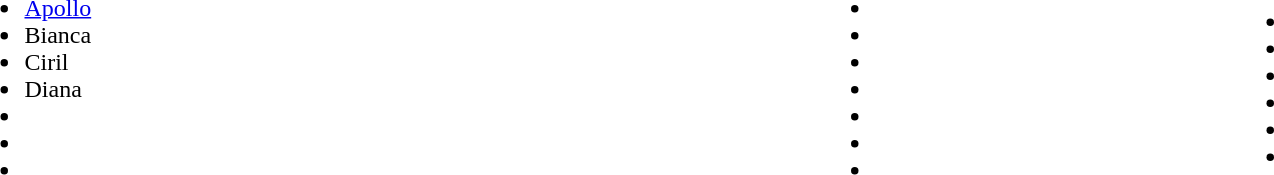<table style="width:90%">
<tr>
<td><br><ul><li><a href='#'>Apollo</a></li><li>Bianca</li><li>Ciril</li><li>Diana</li><li></li><li></li><li></li></ul></td>
<td><br><ul><li></li><li></li><li></li><li></li><li></li><li></li><li></li></ul></td>
<td><br><ul><li></li><li></li><li></li><li></li><li></li><li></li></ul></td>
<td></td>
</tr>
</table>
